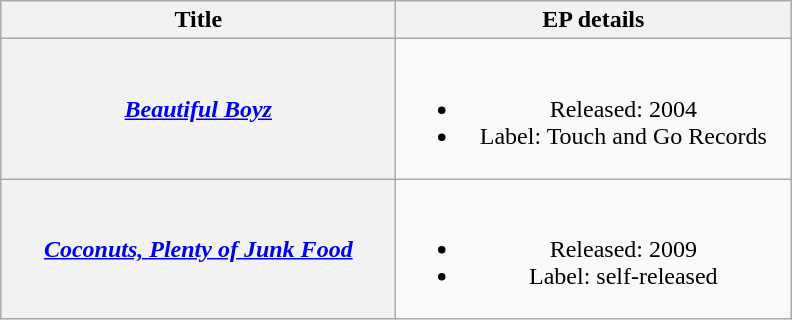<table class="wikitable plainrowheaders" style="text-align:center;">
<tr>
<th scope="col" style="width:16em;">Title</th>
<th scope="col" style="width:16em;">EP details</th>
</tr>
<tr>
<th scope="row"><em><a href='#'>Beautiful Boyz</a></em></th>
<td><br><ul><li>Released: 2004</li><li>Label: Touch and Go Records</li></ul></td>
</tr>
<tr>
<th scope="row"><em><a href='#'>Coconuts, Plenty of Junk Food</a></em></th>
<td><br><ul><li>Released: 2009</li><li>Label: self-released</li></ul></td>
</tr>
</table>
